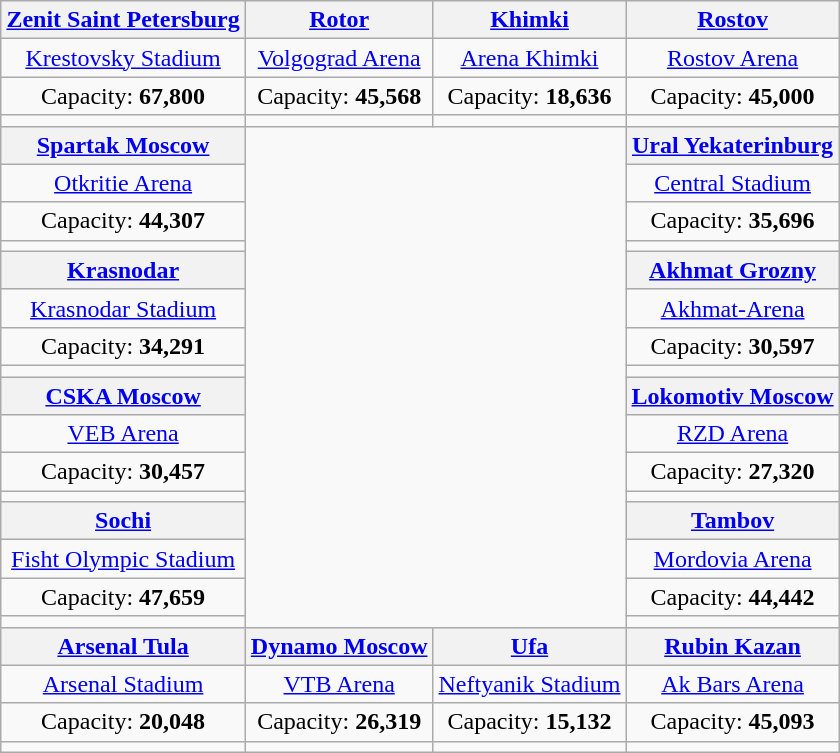<table class="wikitable" style="text-align:center; margin:1em auto;">
<tr>
<th><a href='#'>Zenit Saint Petersburg</a></th>
<th><a href='#'>Rotor</a></th>
<th><a href='#'>Khimki</a></th>
<th><a href='#'>Rostov</a></th>
</tr>
<tr>
<td><a href='#'>Krestovsky Stadium</a></td>
<td><a href='#'>Volgograd Arena</a></td>
<td><a href='#'>Arena Khimki</a></td>
<td><a href='#'>Rostov Arena</a></td>
</tr>
<tr>
<td>Capacity: <strong>67,800</strong></td>
<td>Capacity: <strong>45,568</strong></td>
<td>Capacity: <strong>18,636</strong></td>
<td>Capacity: <strong>45,000</strong></td>
</tr>
<tr>
<td></td>
<td></td>
<td></td>
<td></td>
</tr>
<tr>
<th><a href='#'>Spartak Moscow</a></th>
<td colspan="2" rowspan="16"><br>
</td>
<th><a href='#'>Ural Yekaterinburg</a></th>
</tr>
<tr>
<td><a href='#'>Otkritie Arena</a></td>
<td><a href='#'>Central Stadium</a></td>
</tr>
<tr>
<td>Capacity: <strong>44,307</strong></td>
<td>Capacity: <strong>35,696</strong></td>
</tr>
<tr>
<td></td>
<td></td>
</tr>
<tr>
<th><a href='#'>Krasnodar</a></th>
<th><a href='#'>Akhmat Grozny</a></th>
</tr>
<tr>
<td><a href='#'>Krasnodar Stadium</a></td>
<td><a href='#'>Akhmat-Arena</a></td>
</tr>
<tr>
<td>Capacity: <strong>34,291</strong></td>
<td>Capacity: <strong>30,597</strong></td>
</tr>
<tr>
<td></td>
<td></td>
</tr>
<tr>
<th><a href='#'>CSKA Moscow</a></th>
<th><a href='#'>Lokomotiv Moscow</a></th>
</tr>
<tr>
<td><a href='#'>VEB Arena</a></td>
<td><a href='#'>RZD Arena</a></td>
</tr>
<tr>
<td>Capacity: <strong>30,457</strong></td>
<td>Capacity: <strong>27,320</strong></td>
</tr>
<tr>
<td></td>
<td></td>
</tr>
<tr>
<th><a href='#'>Sochi</a></th>
<th><a href='#'>Tambov</a></th>
</tr>
<tr>
<td><a href='#'>Fisht Olympic Stadium</a></td>
<td><a href='#'>Mordovia Arena</a></td>
</tr>
<tr>
<td>Capacity: <strong>47,659</strong></td>
<td>Capacity: <strong>44,442</strong></td>
</tr>
<tr>
<td></td>
<td></td>
</tr>
<tr>
<th><a href='#'>Arsenal Tula</a></th>
<th><a href='#'>Dynamo Moscow</a></th>
<th><a href='#'>Ufa</a></th>
<th><a href='#'>Rubin Kazan</a></th>
</tr>
<tr>
<td><a href='#'>Arsenal Stadium</a></td>
<td><a href='#'>VTB Arena</a></td>
<td><a href='#'>Neftyanik Stadium</a></td>
<td><a href='#'>Ak Bars Arena</a></td>
</tr>
<tr>
<td>Capacity: <strong>20,048</strong></td>
<td>Capacity: <strong>26,319</strong></td>
<td>Capacity: <strong>15,132</strong></td>
<td>Capacity: <strong>45,093</strong></td>
</tr>
<tr>
<td></td>
<td></td>
<td></td>
<td></td>
</tr>
</table>
